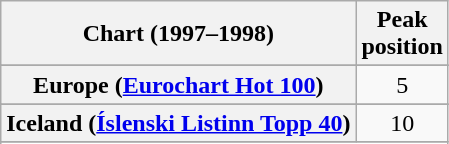<table class="wikitable sortable plainrowheaders" style="text-align:center">
<tr>
<th scope="col">Chart (1997–1998)</th>
<th scope="col">Peak<br>position</th>
</tr>
<tr>
</tr>
<tr>
</tr>
<tr>
</tr>
<tr>
<th scope="row">Europe (<a href='#'>Eurochart Hot 100</a>)</th>
<td>5</td>
</tr>
<tr>
</tr>
<tr>
</tr>
<tr>
<th scope="row">Iceland (<a href='#'>Íslenski Listinn Topp 40</a>)</th>
<td>10</td>
</tr>
<tr>
</tr>
<tr>
</tr>
<tr>
</tr>
<tr>
</tr>
<tr>
</tr>
<tr>
</tr>
<tr>
</tr>
<tr>
</tr>
<tr>
</tr>
</table>
